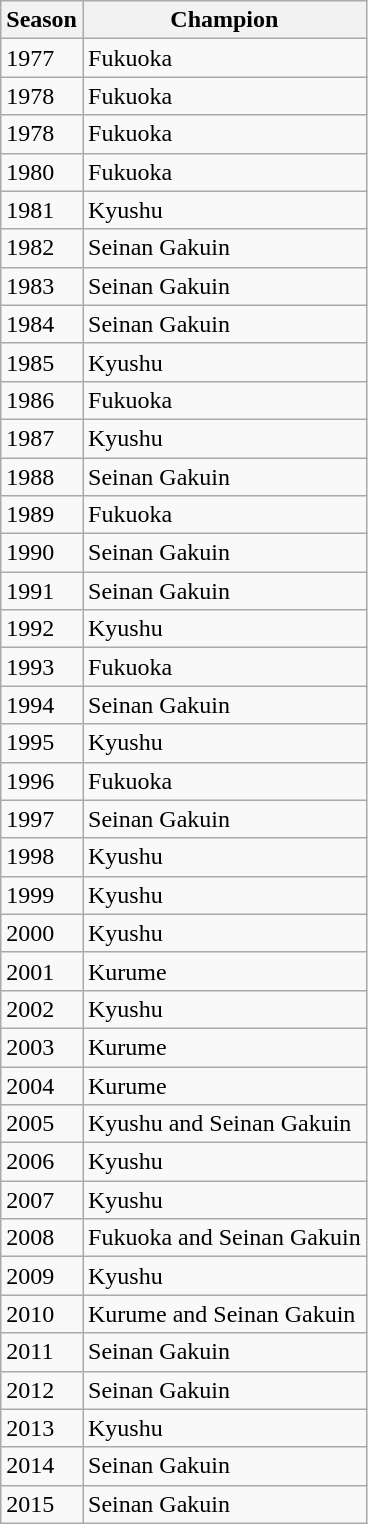<table class="wikitable sortable" style="white-space:nowrap;">
<tr>
<th>Season</th>
<th>Champion</th>
</tr>
<tr>
<td>1977</td>
<td>Fukuoka</td>
</tr>
<tr>
<td>1978</td>
<td>Fukuoka</td>
</tr>
<tr>
<td>1978</td>
<td>Fukuoka</td>
</tr>
<tr>
<td>1980</td>
<td>Fukuoka</td>
</tr>
<tr>
<td>1981</td>
<td>Kyushu</td>
</tr>
<tr>
<td>1982</td>
<td>Seinan Gakuin</td>
</tr>
<tr>
<td>1983</td>
<td>Seinan Gakuin</td>
</tr>
<tr>
<td>1984</td>
<td>Seinan Gakuin</td>
</tr>
<tr>
<td>1985</td>
<td>Kyushu</td>
</tr>
<tr>
<td>1986</td>
<td>Fukuoka</td>
</tr>
<tr>
<td>1987</td>
<td>Kyushu</td>
</tr>
<tr>
<td>1988</td>
<td>Seinan Gakuin</td>
</tr>
<tr>
<td>1989</td>
<td>Fukuoka</td>
</tr>
<tr>
<td>1990</td>
<td>Seinan Gakuin</td>
</tr>
<tr>
<td>1991</td>
<td>Seinan Gakuin</td>
</tr>
<tr>
<td>1992</td>
<td>Kyushu</td>
</tr>
<tr>
<td>1993</td>
<td>Fukuoka</td>
</tr>
<tr>
<td>1994</td>
<td>Seinan Gakuin</td>
</tr>
<tr>
<td>1995</td>
<td>Kyushu</td>
</tr>
<tr>
<td>1996</td>
<td>Fukuoka</td>
</tr>
<tr>
<td>1997</td>
<td>Seinan Gakuin</td>
</tr>
<tr>
<td>1998</td>
<td>Kyushu</td>
</tr>
<tr>
<td>1999</td>
<td>Kyushu</td>
</tr>
<tr>
<td>2000</td>
<td>Kyushu</td>
</tr>
<tr>
<td>2001</td>
<td>Kurume</td>
</tr>
<tr>
<td>2002</td>
<td>Kyushu</td>
</tr>
<tr>
<td>2003</td>
<td>Kurume</td>
</tr>
<tr>
<td>2004</td>
<td>Kurume</td>
</tr>
<tr>
<td>2005</td>
<td>Kyushu and Seinan Gakuin</td>
</tr>
<tr>
<td>2006</td>
<td>Kyushu</td>
</tr>
<tr>
<td>2007</td>
<td>Kyushu</td>
</tr>
<tr>
<td>2008</td>
<td>Fukuoka and Seinan Gakuin</td>
</tr>
<tr>
<td>2009</td>
<td>Kyushu</td>
</tr>
<tr>
<td>2010</td>
<td>Kurume and Seinan Gakuin</td>
</tr>
<tr>
<td>2011</td>
<td>Seinan Gakuin</td>
</tr>
<tr>
<td>2012</td>
<td>Seinan Gakuin</td>
</tr>
<tr>
<td>2013</td>
<td>Kyushu</td>
</tr>
<tr>
<td>2014</td>
<td>Seinan Gakuin</td>
</tr>
<tr>
<td>2015</td>
<td>Seinan Gakuin </td>
</tr>
</table>
